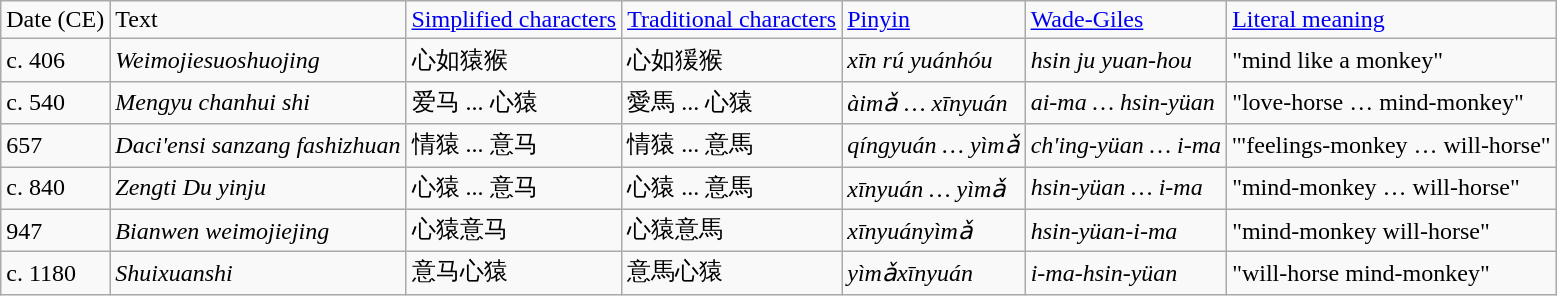<table class="wikitable">
<tr>
<td>Date (CE)</td>
<td>Text</td>
<td><a href='#'>Simplified characters</a></td>
<td><a href='#'>Traditional characters</a></td>
<td><a href='#'>Pinyin</a></td>
<td><a href='#'>Wade-Giles</a></td>
<td><a href='#'>Literal meaning</a></td>
</tr>
<tr>
<td>c. 406</td>
<td><em>Weimojiesuoshuojing</em></td>
<td>心如猿猴</td>
<td>心如猨猴</td>
<td><em>xīn rú yuánhóu</em></td>
<td><em>hsin ju yuan-hou</em></td>
<td>"mind like a monkey"</td>
</tr>
<tr>
<td>c. 540</td>
<td><em>Mengyu chanhui shi</em></td>
<td>爱马 ... 心猿</td>
<td>愛馬 ... 心猿</td>
<td><em>àimǎ … xīnyuán</em></td>
<td><em>ai-ma … hsin-yüan</em></td>
<td>"love-horse … mind-monkey"</td>
</tr>
<tr>
<td>657</td>
<td><em>Daci'ensi sanzang fashizhuan</em></td>
<td>情猿 ... 意马</td>
<td>情猿 ... 意馬</td>
<td><em>qíngyuán … yìmǎ</em></td>
<td><em>ch'ing-yüan … i-ma</em></td>
<td>'"feelings-monkey … will-horse"</td>
</tr>
<tr>
<td>c. 840</td>
<td><em>Zengti Du yinju</em></td>
<td>心猿 ... 意马</td>
<td>心猿 ... 意馬</td>
<td><em>xīnyuán … yìmǎ</em></td>
<td><em>hsin-yüan … i-ma</em></td>
<td>"mind-monkey … will-horse"</td>
</tr>
<tr>
<td>947</td>
<td><em>Bianwen weimojiejing</em></td>
<td>心猿意马</td>
<td>心猿意馬</td>
<td><em>xīnyuányìmǎ</em></td>
<td><em>hsin-yüan-i-ma</em></td>
<td>"mind-monkey will-horse"</td>
</tr>
<tr>
<td>c. 1180</td>
<td><em>Shuixuanshi</em></td>
<td>意马心猿</td>
<td>意馬心猿</td>
<td><em>yìmǎxīnyuán</em></td>
<td><em>i-ma-hsin-yüan</em></td>
<td>"will-horse mind-monkey"</td>
</tr>
</table>
